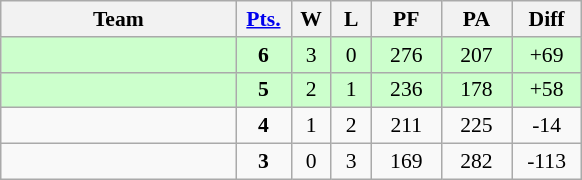<table class=wikitable style="font-size:90%;">
<tr align=center>
<th width=150px>Team</th>
<th width=30px><a href='#'>Pts.</a></th>
<th width=20px>W</th>
<th width=20px>L</th>
<th width=40px>PF</th>
<th width=40px>PA</th>
<th width=40px>Diff</th>
</tr>
<tr align=center bgcolor="#ccffcc">
<td align=left></td>
<td><strong>6</strong></td>
<td>3</td>
<td>0</td>
<td>276</td>
<td>207</td>
<td>+69</td>
</tr>
<tr align=center bgcolor="#ccffcc">
<td align=left></td>
<td><strong>5</strong></td>
<td>2</td>
<td>1</td>
<td>236</td>
<td>178</td>
<td>+58</td>
</tr>
<tr align=center>
<td align=left></td>
<td><strong>4</strong></td>
<td>1</td>
<td>2</td>
<td>211</td>
<td>225</td>
<td>-14</td>
</tr>
<tr align=center>
<td align=left></td>
<td><strong>3</strong></td>
<td>0</td>
<td>3</td>
<td>169</td>
<td>282</td>
<td>-113</td>
</tr>
</table>
